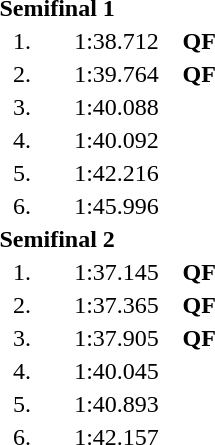<table style="text-align:center">
<tr>
<td colspan=4 align=left><strong>Semifinal 1</strong></td>
</tr>
<tr>
<td width=30>1.</td>
<td align=left></td>
<td width=80>1:38.712</td>
<td><strong>QF</strong></td>
</tr>
<tr>
<td>2.</td>
<td align=left></td>
<td>1:39.764</td>
<td><strong>QF</strong></td>
</tr>
<tr>
<td>3.</td>
<td align=left></td>
<td>1:40.088</td>
<td></td>
</tr>
<tr>
<td>4.</td>
<td align=left></td>
<td>1:40.092</td>
<td></td>
</tr>
<tr>
<td>5.</td>
<td align=left></td>
<td>1:42.216</td>
<td></td>
</tr>
<tr>
<td>6.</td>
<td align=left></td>
<td>1:45.996</td>
<td></td>
</tr>
<tr>
<td colspan=4 align=left><strong>Semifinal 2</strong></td>
</tr>
<tr>
<td width=30>1.</td>
<td align=left></td>
<td width=80>1:37.145</td>
<td><strong>QF</strong></td>
</tr>
<tr>
<td>2.</td>
<td align=left></td>
<td>1:37.365</td>
<td><strong>QF</strong></td>
</tr>
<tr>
<td>3.</td>
<td align=left></td>
<td>1:37.905</td>
<td><strong>QF</strong></td>
</tr>
<tr>
<td>4.</td>
<td align=left></td>
<td>1:40.045</td>
<td></td>
</tr>
<tr>
<td>5.</td>
<td align=left></td>
<td>1:40.893</td>
<td></td>
</tr>
<tr>
<td>6.</td>
<td align=left></td>
<td>1:42.157</td>
<td></td>
</tr>
</table>
